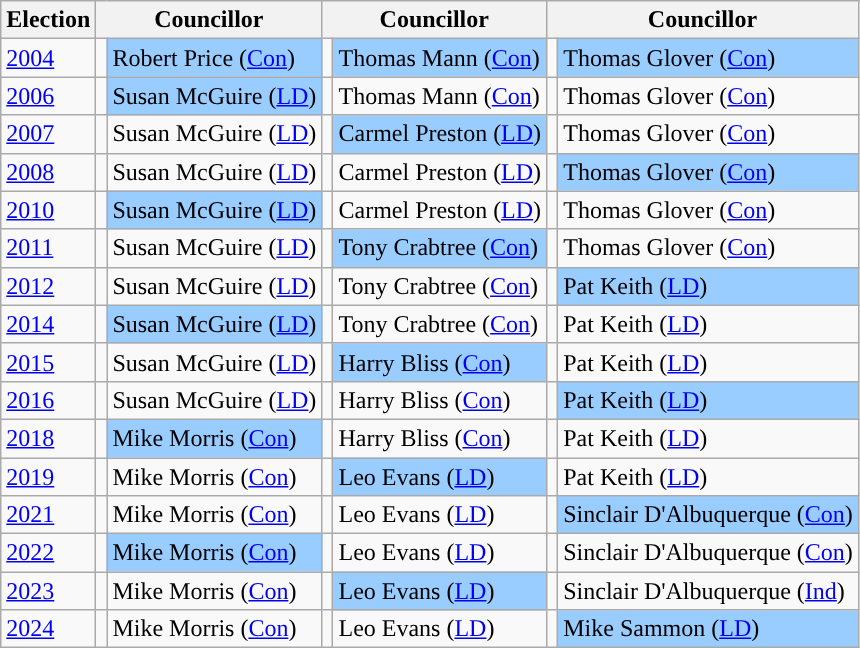<table class="wikitable">
<tr>
<th>Election</th>
<th colspan="2">Councillor</th>
<th colspan="2">Councillor</th>
<th colspan="2">Councillor</th>
</tr>
<tr>
<td><a href='#'>2004</a></td>
<td style="background-color: "></td>
<td bgcolor="#99CCFF">Robert Price (<a href='#'>Con</a>)</td>
<td style="background-color: "></td>
<td bgcolor="#99CCFF">Thomas Mann (<a href='#'>Con</a>)</td>
<td style="background-color: "></td>
<td bgcolor="#99CCFF">Thomas Glover (<a href='#'>Con</a>)</td>
</tr>
<tr>
<td><a href='#'>2006</a></td>
<td style="background-color: "></td>
<td bgcolor="#99CCFF">Susan McGuire (<a href='#'>LD</a>)</td>
<td style="background-color: "></td>
<td>Thomas Mann (<a href='#'>Con</a>)</td>
<td style="background-color: "></td>
<td>Thomas Glover (<a href='#'>Con</a>)</td>
</tr>
<tr>
<td><a href='#'>2007</a></td>
<td style="background-color: "></td>
<td>Susan McGuire (<a href='#'>LD</a>)</td>
<td style="background-color: "></td>
<td bgcolor="#99CCFF">Carmel Preston (<a href='#'>LD</a>)</td>
<td style="background-color: "></td>
<td>Thomas Glover (<a href='#'>Con</a>)</td>
</tr>
<tr>
<td><a href='#'>2008</a></td>
<td style="background-color: "></td>
<td>Susan McGuire (<a href='#'>LD</a>)</td>
<td style="background-color: "></td>
<td>Carmel Preston (<a href='#'>LD</a>)</td>
<td style="background-color: "></td>
<td bgcolor="#99CCFF">Thomas Glover (<a href='#'>Con</a>)</td>
</tr>
<tr>
<td><a href='#'>2010</a></td>
<td style="background-color: "></td>
<td bgcolor="#99CCFF">Susan McGuire (<a href='#'>LD</a>)</td>
<td style="background-color: "></td>
<td>Carmel Preston (<a href='#'>LD</a>)</td>
<td style="background-color: "></td>
<td>Thomas Glover (<a href='#'>Con</a>)</td>
</tr>
<tr>
<td><a href='#'>2011</a></td>
<td style="background-color: "></td>
<td>Susan McGuire (<a href='#'>LD</a>)</td>
<td style="background-color: "></td>
<td bgcolor="#99CCFF">Tony Crabtree (<a href='#'>Con</a>)</td>
<td style="background-color: "></td>
<td>Thomas Glover (<a href='#'>Con</a>)</td>
</tr>
<tr>
<td><a href='#'>2012</a></td>
<td style="background-color: "></td>
<td>Susan McGuire (<a href='#'>LD</a>)</td>
<td style="background-color: "></td>
<td>Tony Crabtree (<a href='#'>Con</a>)</td>
<td style="background-color: "></td>
<td bgcolor="#99CCFF">Pat Keith (<a href='#'>LD</a>)</td>
</tr>
<tr>
<td><a href='#'>2014</a></td>
<td style="background-color: "></td>
<td bgcolor="#99CCFF">Susan McGuire (<a href='#'>LD</a>)</td>
<td style="background-color: "></td>
<td>Tony Crabtree (<a href='#'>Con</a>)</td>
<td style="background-color: "></td>
<td>Pat Keith (<a href='#'>LD</a>)</td>
</tr>
<tr>
<td><a href='#'>2015</a></td>
<td style="background-color: "></td>
<td>Susan McGuire (<a href='#'>LD</a>)</td>
<td style="background-color: "></td>
<td bgcolor="#99CCFF">Harry Bliss (<a href='#'>Con</a>)</td>
<td style="background-color: "></td>
<td>Pat Keith (<a href='#'>LD</a>)</td>
</tr>
<tr>
<td><a href='#'>2016</a></td>
<td style="background-color: "></td>
<td>Susan McGuire (<a href='#'>LD</a>)</td>
<td style="background-color: "></td>
<td>Harry Bliss (<a href='#'>Con</a>)</td>
<td style="background-color: "></td>
<td bgcolor="#99CCFF">Pat Keith (<a href='#'>LD</a>)</td>
</tr>
<tr>
<td><a href='#'>2018</a></td>
<td style="background-color: "></td>
<td bgcolor="#99CCFF">Mike Morris (<a href='#'>Con</a>)</td>
<td style="background-color: "></td>
<td>Harry Bliss (<a href='#'>Con</a>)</td>
<td style="background-color: "></td>
<td>Pat Keith (<a href='#'>LD</a>)</td>
</tr>
<tr>
<td><a href='#'>2019</a></td>
<td style="background-color: "></td>
<td>Mike Morris (<a href='#'>Con</a>)</td>
<td style="background-color: "></td>
<td bgcolor="#99CCFF">Leo Evans (<a href='#'>LD</a>)</td>
<td style="background-color: "></td>
<td>Pat Keith (<a href='#'>LD</a>)</td>
</tr>
<tr>
<td><a href='#'>2021</a></td>
<td style="background-color: "></td>
<td>Mike Morris (<a href='#'>Con</a>)</td>
<td style="background-color: "></td>
<td>Leo Evans (<a href='#'>LD</a>)</td>
<td style="background-color: "></td>
<td bgcolor="#99CCFF">Sinclair D'Albuquerque (<a href='#'>Con</a>)</td>
</tr>
<tr>
<td><a href='#'>2022</a></td>
<td style="background-color: "></td>
<td bgcolor="#99CCFF">Mike Morris (<a href='#'>Con</a>)</td>
<td style="background-color: "></td>
<td>Leo Evans (<a href='#'>LD</a>)</td>
<td style="background-color: "></td>
<td>Sinclair D'Albuquerque (<a href='#'>Con</a>)</td>
</tr>
<tr>
<td><a href='#'>2023</a></td>
<td style="background-color: "></td>
<td>Mike Morris (<a href='#'>Con</a>)</td>
<td style="background-color: "></td>
<td bgcolor="#99CCFF">Leo Evans (<a href='#'>LD</a>)</td>
<td style="background-color: "></td>
<td>Sinclair D'Albuquerque (<a href='#'>Ind</a>)</td>
</tr>
<tr>
<td><a href='#'>2024</a></td>
<td style="background-color: "></td>
<td>Mike Morris (<a href='#'>Con</a>)</td>
<td style="background-color: "></td>
<td>Leo Evans (<a href='#'>LD</a>)</td>
<td style="background-color: "></td>
<td bgcolor="#99CCFF">Mike Sammon (<a href='#'>LD</a>)</td>
</tr>
</table>
